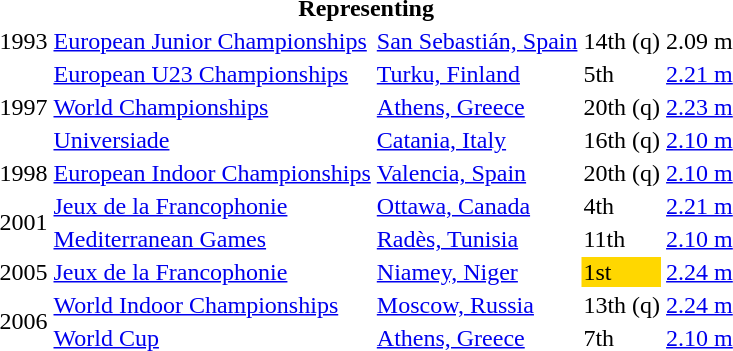<table>
<tr>
<th colspan="6">Representing </th>
</tr>
<tr>
<td>1993</td>
<td><a href='#'>European Junior Championships</a></td>
<td><a href='#'>San Sebastián, Spain</a></td>
<td>14th (q)</td>
<td>2.09 m</td>
</tr>
<tr>
<td rowspan=3>1997</td>
<td><a href='#'>European U23 Championships</a></td>
<td><a href='#'>Turku, Finland</a></td>
<td>5th</td>
<td><a href='#'>2.21 m</a></td>
</tr>
<tr>
<td><a href='#'>World Championships</a></td>
<td><a href='#'>Athens, Greece</a></td>
<td>20th (q)</td>
<td><a href='#'>2.23 m</a></td>
</tr>
<tr>
<td><a href='#'>Universiade</a></td>
<td><a href='#'>Catania, Italy</a></td>
<td>16th (q)</td>
<td><a href='#'>2.10 m</a></td>
</tr>
<tr>
<td>1998</td>
<td><a href='#'>European Indoor Championships</a></td>
<td><a href='#'>Valencia, Spain</a></td>
<td>20th (q)</td>
<td><a href='#'>2.10 m</a></td>
</tr>
<tr>
<td rowspan=2>2001</td>
<td><a href='#'>Jeux de la Francophonie</a></td>
<td><a href='#'>Ottawa, Canada</a></td>
<td>4th</td>
<td><a href='#'>2.21 m</a></td>
</tr>
<tr>
<td><a href='#'>Mediterranean Games</a></td>
<td><a href='#'>Radès, Tunisia</a></td>
<td>11th</td>
<td><a href='#'>2.10 m</a></td>
</tr>
<tr>
<td>2005</td>
<td><a href='#'>Jeux de la Francophonie</a></td>
<td><a href='#'>Niamey, Niger</a></td>
<td bgcolor=gold>1st</td>
<td><a href='#'>2.24 m</a></td>
</tr>
<tr>
<td rowspan=2>2006</td>
<td><a href='#'>World Indoor Championships</a></td>
<td><a href='#'>Moscow, Russia</a></td>
<td>13th (q)</td>
<td><a href='#'>2.24 m</a></td>
</tr>
<tr>
<td><a href='#'>World Cup</a></td>
<td><a href='#'>Athens, Greece</a></td>
<td>7th</td>
<td><a href='#'>2.10 m</a></td>
</tr>
</table>
